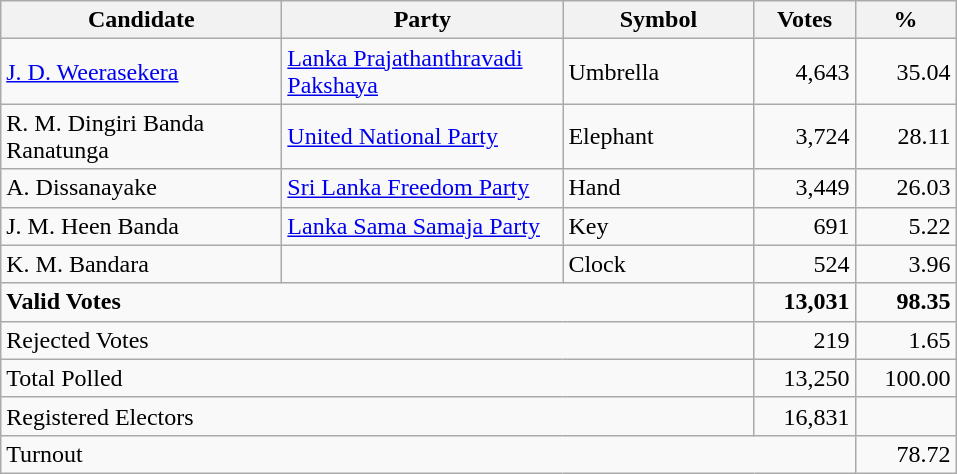<table class="wikitable" border="1" style="text-align:right;">
<tr>
<th align=left width="180">Candidate</th>
<th align=left width="180">Party</th>
<th align=left width="120">Symbol</th>
<th align=left width="60">Votes</th>
<th align=left width="60">%</th>
</tr>
<tr>
<td align=left><a href='#'>J. D. Weerasekera</a></td>
<td align=left><a href='#'>Lanka Prajathanthravadi Pakshaya</a></td>
<td align=left>Umbrella</td>
<td align=right>4,643</td>
<td align=right>35.04</td>
</tr>
<tr>
<td align=left>R. M. Dingiri Banda Ranatunga</td>
<td align=left><a href='#'>United National Party</a></td>
<td align=left>Elephant</td>
<td align=right>3,724</td>
<td align=right>28.11</td>
</tr>
<tr>
<td align=left>A. Dissanayake</td>
<td align=left><a href='#'>Sri Lanka Freedom Party</a></td>
<td align=left>Hand</td>
<td align=right>3,449</td>
<td align=right>26.03</td>
</tr>
<tr>
<td align=left>J. M. Heen Banda</td>
<td align=left><a href='#'>Lanka Sama Samaja Party</a></td>
<td align=left>Key</td>
<td align=right>691</td>
<td align=right>5.22</td>
</tr>
<tr>
<td align=left>K. M. Bandara</td>
<td align=left></td>
<td align=left>Clock</td>
<td align=right>524</td>
<td align=right>3.96</td>
</tr>
<tr>
<td align=left colspan=3><strong>Valid Votes</strong></td>
<td align=right><strong>13,031</strong></td>
<td align=right><strong>98.35</strong></td>
</tr>
<tr>
<td align=left colspan=3>Rejected Votes</td>
<td align=right>219</td>
<td align=right>1.65</td>
</tr>
<tr>
<td align=left colspan=3>Total Polled</td>
<td align=right>13,250</td>
<td align=right>100.00</td>
</tr>
<tr>
<td align=left colspan=3>Registered Electors</td>
<td align=right>16,831</td>
<td></td>
</tr>
<tr>
<td align=left colspan=4>Turnout</td>
<td align=right>78.72</td>
</tr>
</table>
